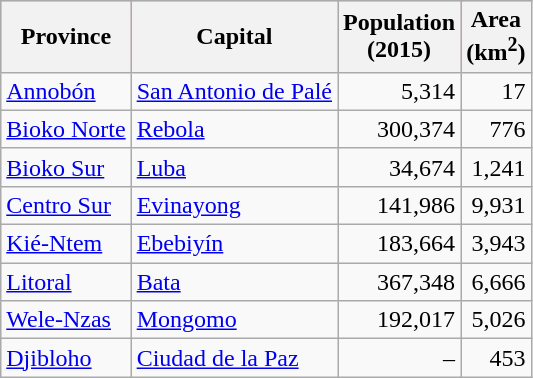<table class="wikitable sortable">
<tr align="center" bgcolor="#ffbbbb">
<th>Province</th>
<th>Capital</th>
<th>Population<br>(2015)</th>
<th>Area<br>(km<sup>2</sup>)</th>
</tr>
<tr>
<td style="text-align: left;"><a href='#'>Annobón</a></td>
<td style="text-align: left;"><a href='#'>San Antonio de Palé</a></td>
<td style="text-align: right;">5,314</td>
<td style="text-align: right;">17</td>
</tr>
<tr>
<td style="text-align: left;"><a href='#'>Bioko Norte</a></td>
<td style="text-align: leftt;"><a href='#'>Rebola</a></td>
<td style="text-align: right;">300,374</td>
<td style="text-align: right;">776</td>
</tr>
<tr>
<td style="text-align: left;"><a href='#'>Bioko Sur</a></td>
<td style="text-align: left;"><a href='#'>Luba</a></td>
<td style="text-align: right;">34,674</td>
<td style="text-align: right;">1,241</td>
</tr>
<tr>
<td style="text-align: left;"><a href='#'>Centro Sur</a></td>
<td style="text-align: left;"><a href='#'>Evinayong</a></td>
<td style="text-align: right;">141,986</td>
<td style="text-align: right;">9,931</td>
</tr>
<tr>
<td style="text-align: left;"><a href='#'>Kié-Ntem</a></td>
<td style="text-align: left;"><a href='#'>Ebebiyín</a></td>
<td style="text-align: right;">183,664</td>
<td style="text-align: right;">3,943</td>
</tr>
<tr>
<td style="text-align: left;"><a href='#'>Litoral</a></td>
<td style="text-align: left;"><a href='#'>Bata</a></td>
<td style="text-align: right;">367,348</td>
<td style="text-align: right;">6,666</td>
</tr>
<tr>
<td style="text-align: left;"><a href='#'>Wele-Nzas</a></td>
<td style="text-align: left;"><a href='#'>Mongomo</a></td>
<td style="text-align: right;">192,017</td>
<td style="text-align: right;">5,026</td>
</tr>
<tr>
<td style="text-align: left;"><a href='#'>Djibloho</a></td>
<td style="text-align: left;"><a href='#'>Ciudad de la Paz</a></td>
<td style="text-align: right;">–</td>
<td style="text-align: right;">453</td>
</tr>
</table>
